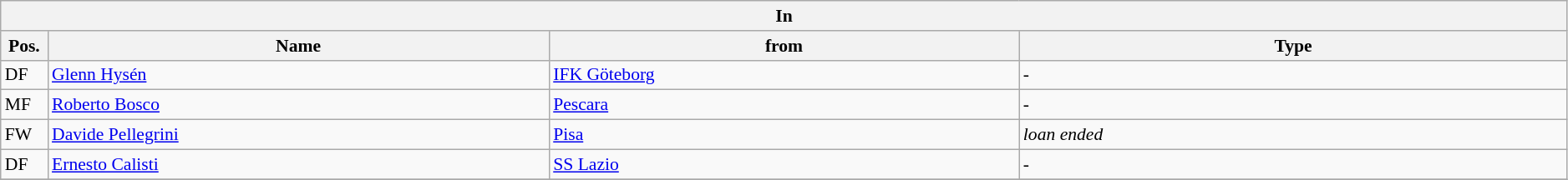<table class="wikitable" style="font-size:90%;width:99%;">
<tr>
<th colspan="4">In</th>
</tr>
<tr>
<th width=3%>Pos.</th>
<th width=32%>Name</th>
<th width=30%>from</th>
<th width=35%>Type</th>
</tr>
<tr>
<td>DF</td>
<td><a href='#'>Glenn Hysén</a></td>
<td><a href='#'>IFK Göteborg</a></td>
<td>-</td>
</tr>
<tr>
<td>MF</td>
<td><a href='#'>Roberto Bosco</a></td>
<td><a href='#'>Pescara</a></td>
<td>-</td>
</tr>
<tr>
<td>FW</td>
<td><a href='#'>Davide Pellegrini</a></td>
<td><a href='#'>Pisa</a></td>
<td><em>loan ended</em></td>
</tr>
<tr>
<td>DF</td>
<td><a href='#'>Ernesto Calisti</a></td>
<td><a href='#'>SS Lazio</a></td>
<td>-</td>
</tr>
<tr>
</tr>
</table>
